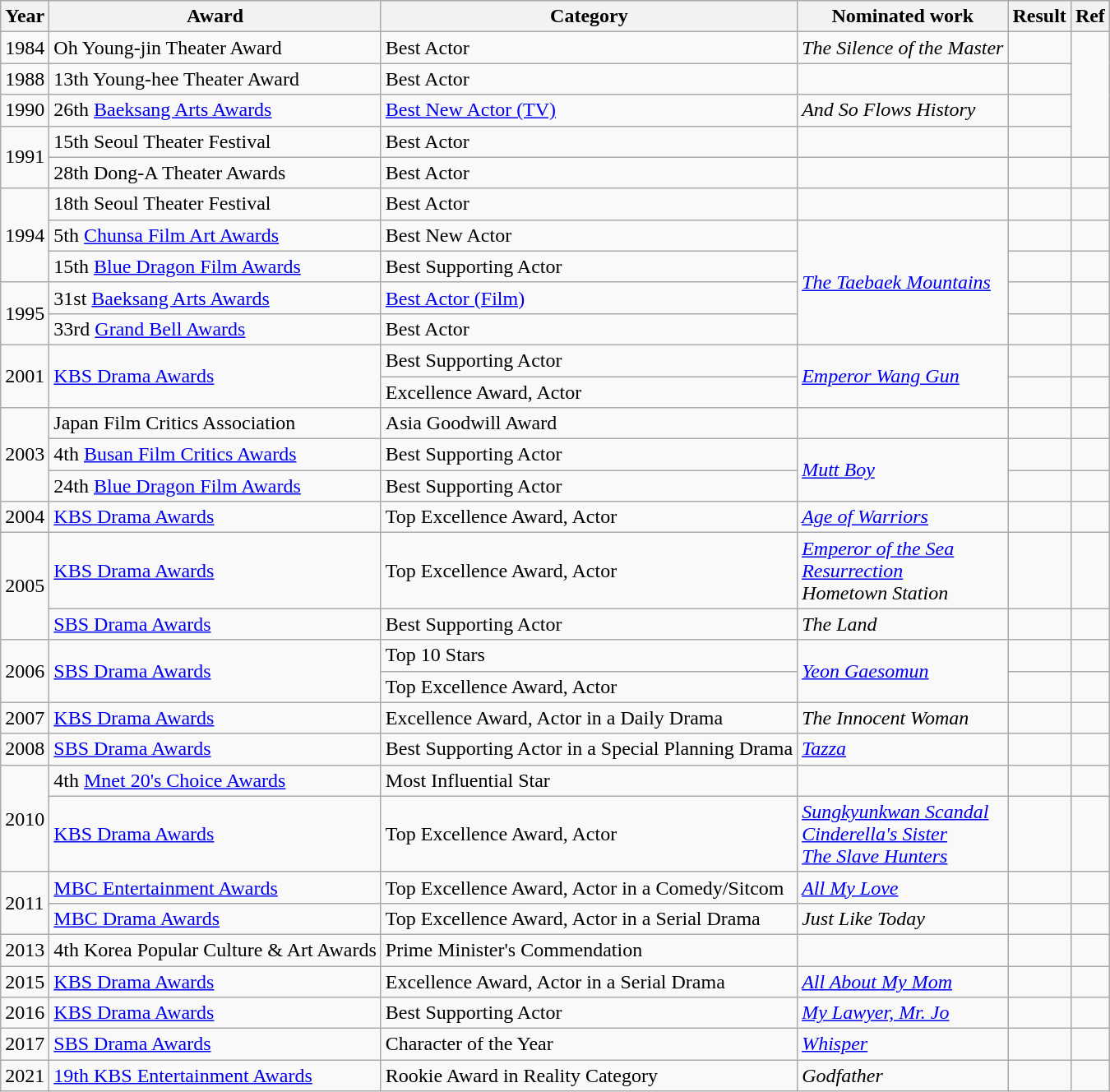<table class="wikitable">
<tr>
<th>Year</th>
<th>Award</th>
<th>Category</th>
<th>Nominated work</th>
<th>Result</th>
<th>Ref</th>
</tr>
<tr>
<td>1984</td>
<td>Oh Young-jin Theater Award</td>
<td>Best Actor</td>
<td><em>The Silence of the Master</em></td>
<td></td>
<td rowspan="4"></td>
</tr>
<tr>
<td>1988</td>
<td>13th Young-hee Theater Award</td>
<td>Best Actor</td>
<td></td>
<td></td>
</tr>
<tr>
<td>1990</td>
<td>26th <a href='#'>Baeksang Arts Awards</a></td>
<td><a href='#'>Best New Actor (TV)</a></td>
<td><em>And So Flows History</em></td>
<td></td>
</tr>
<tr>
<td rowspan=2>1991</td>
<td>15th Seoul Theater Festival</td>
<td>Best Actor</td>
<td></td>
<td></td>
</tr>
<tr>
<td>28th Dong-A Theater Awards</td>
<td>Best Actor</td>
<td></td>
<td></td>
<td></td>
</tr>
<tr>
<td rowspan=3>1994</td>
<td>18th Seoul Theater Festival</td>
<td>Best Actor</td>
<td></td>
<td></td>
<td></td>
</tr>
<tr>
<td>5th <a href='#'>Chunsa Film Art Awards</a></td>
<td>Best New Actor</td>
<td rowspan=4><em><a href='#'>The Taebaek Mountains</a></em></td>
<td></td>
<td></td>
</tr>
<tr>
<td>15th <a href='#'>Blue Dragon Film Awards</a></td>
<td>Best Supporting Actor</td>
<td></td>
<td></td>
</tr>
<tr>
<td rowspan=2>1995</td>
<td>31st <a href='#'>Baeksang Arts Awards</a></td>
<td><a href='#'>Best Actor (Film)</a></td>
<td></td>
<td></td>
</tr>
<tr>
<td>33rd <a href='#'>Grand Bell Awards</a></td>
<td>Best Actor</td>
<td></td>
<td></td>
</tr>
<tr>
<td rowspan=2>2001</td>
<td rowspan=2><a href='#'>KBS Drama Awards</a></td>
<td>Best Supporting Actor</td>
<td rowspan=2><em><a href='#'>Emperor Wang Gun</a></em></td>
<td></td>
<td></td>
</tr>
<tr>
<td>Excellence Award, Actor</td>
<td></td>
<td></td>
</tr>
<tr>
<td rowspan=3>2003</td>
<td>Japan Film Critics Association</td>
<td>Asia Goodwill Award</td>
<td></td>
<td></td>
<td></td>
</tr>
<tr>
<td>4th <a href='#'>Busan Film Critics Awards</a></td>
<td>Best Supporting Actor</td>
<td rowspan=2><em><a href='#'>Mutt Boy</a></em></td>
<td></td>
<td></td>
</tr>
<tr>
<td>24th <a href='#'>Blue Dragon Film Awards</a></td>
<td>Best Supporting Actor</td>
<td></td>
<td></td>
</tr>
<tr>
<td>2004</td>
<td><a href='#'>KBS Drama Awards</a></td>
<td>Top Excellence Award, Actor</td>
<td><em><a href='#'>Age of Warriors</a></em></td>
<td></td>
<td></td>
</tr>
<tr>
<td rowspan=2>2005</td>
<td><a href='#'>KBS Drama Awards</a></td>
<td>Top Excellence Award, Actor</td>
<td><em><a href='#'>Emperor of the Sea</a></em> <br> <em><a href='#'>Resurrection</a></em> <br>  <em>Hometown Station</em></td>
<td></td>
<td></td>
</tr>
<tr>
<td><a href='#'>SBS Drama Awards</a></td>
<td>Best Supporting Actor</td>
<td><em>The Land</em></td>
<td></td>
<td></td>
</tr>
<tr>
<td rowspan=2>2006</td>
<td rowspan=2><a href='#'>SBS Drama Awards</a></td>
<td>Top 10 Stars</td>
<td rowspan=2><em><a href='#'>Yeon Gaesomun</a></em></td>
<td></td>
<td></td>
</tr>
<tr>
<td>Top Excellence Award, Actor</td>
<td></td>
<td></td>
</tr>
<tr>
<td>2007</td>
<td><a href='#'>KBS Drama Awards</a></td>
<td>Excellence Award, Actor in a Daily Drama</td>
<td><em>The Innocent Woman </em></td>
<td></td>
<td></td>
</tr>
<tr>
<td>2008</td>
<td><a href='#'>SBS Drama Awards</a></td>
<td>Best Supporting Actor in a Special Planning Drama</td>
<td><em><a href='#'>Tazza</a></em></td>
<td></td>
<td></td>
</tr>
<tr>
<td rowspan=2>2010</td>
<td>4th <a href='#'>Mnet 20's Choice Awards</a></td>
<td>Most Influential Star</td>
<td></td>
<td></td>
<td></td>
</tr>
<tr>
<td><a href='#'>KBS Drama Awards</a></td>
<td>Top Excellence Award, Actor</td>
<td><em><a href='#'>Sungkyunkwan Scandal</a></em> <br> <em><a href='#'>Cinderella's Sister</a></em> <br> <em><a href='#'>The Slave Hunters</a></em></td>
<td></td>
<td></td>
</tr>
<tr>
<td rowspan=2>2011</td>
<td><a href='#'>MBC Entertainment Awards</a></td>
<td>Top Excellence Award, Actor in a Comedy/Sitcom</td>
<td><em><a href='#'>All My Love</a></em></td>
<td></td>
<td></td>
</tr>
<tr>
<td><a href='#'>MBC Drama Awards</a></td>
<td>Top Excellence Award, Actor in a Serial Drama</td>
<td><em>Just Like Today</em></td>
<td></td>
<td></td>
</tr>
<tr>
<td>2013</td>
<td>4th Korea Popular Culture & Art Awards</td>
<td>Prime Minister's Commendation</td>
<td></td>
<td></td>
<td></td>
</tr>
<tr>
<td>2015</td>
<td><a href='#'>KBS Drama Awards</a></td>
<td>Excellence Award, Actor in a Serial Drama</td>
<td><em><a href='#'>All About My Mom</a></em></td>
<td></td>
<td></td>
</tr>
<tr>
<td>2016</td>
<td><a href='#'>KBS Drama Awards</a></td>
<td>Best Supporting Actor</td>
<td><em><a href='#'>My Lawyer, Mr. Jo</a></em></td>
<td></td>
<td></td>
</tr>
<tr>
<td>2017</td>
<td><a href='#'>SBS Drama Awards</a></td>
<td>Character of the Year</td>
<td><em><a href='#'>Whisper</a></em></td>
<td></td>
<td></td>
</tr>
<tr>
<td>2021</td>
<td><a href='#'>19th KBS Entertainment Awards</a></td>
<td>Rookie Award in Reality Category</td>
<td><em>Godfather</em></td>
<td></td>
<td></td>
</tr>
</table>
